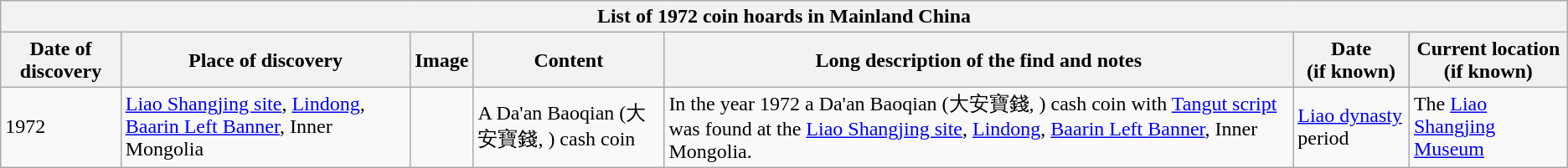<table class="wikitable" style="font-size: 100%">
<tr>
<th colspan=7>List of 1972 coin hoards in Mainland China</th>
</tr>
<tr>
<th>Date of discovery</th>
<th>Place of discovery</th>
<th>Image</th>
<th>Content</th>
<th>Long description of the find and notes</th>
<th>Date<br>(if known)</th>
<th>Current location<br>(if known)</th>
</tr>
<tr>
<td>1972</td>
<td><a href='#'>Liao Shangjing site</a>, <a href='#'>Lindong</a>, <a href='#'>Baarin Left Banner</a>, Inner Mongolia</td>
<td></td>
<td>A Da'an Baoqian (大安寶錢, ) cash coin</td>
<td>In the year 1972 a Da'an Baoqian (大安寶錢, ) cash coin with <a href='#'>Tangut script</a> was found at the <a href='#'>Liao Shangjing site</a>, <a href='#'>Lindong</a>, <a href='#'>Baarin Left Banner</a>, Inner Mongolia.</td>
<td><a href='#'>Liao dynasty</a> period</td>
<td>The <a href='#'>Liao Shangjing Museum</a></td>
</tr>
</table>
